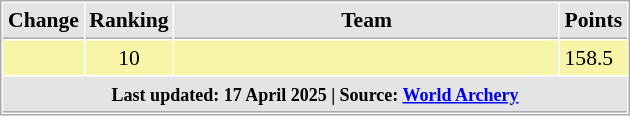<table cellspacing="1" cellpadding="3" style="border:1px solid #aaa; font-size:90%; float: left; margin-left: 1em;">
<tr style="background:#e4e4e4;">
<th style="border-bottom:1px solid #aaa; width:10px;">Change</th>
<th style="border-bottom:1px solid #aaa; width:10px;">Ranking</th>
<th style="border-bottom:1px solid #aaa; width:250px;">Team</th>
<th style="border-bottom:1px solid #aaa; width:30px;">Points</th>
</tr>
<tr style="background:#f7f6a8">
<td style="text-align:center;"></td>
<td style="text-align:center;">10</td>
<td></td>
<td>158.5</td>
</tr>
<tr style="background:#e4e4e4;">
<th colspan=4 style="border-bottom:1px solid #aaa; width:10px;"><small>Last updated: 17 April 2025 | Source: <a href='#'>World Archery</a></small></th>
</tr>
</table>
